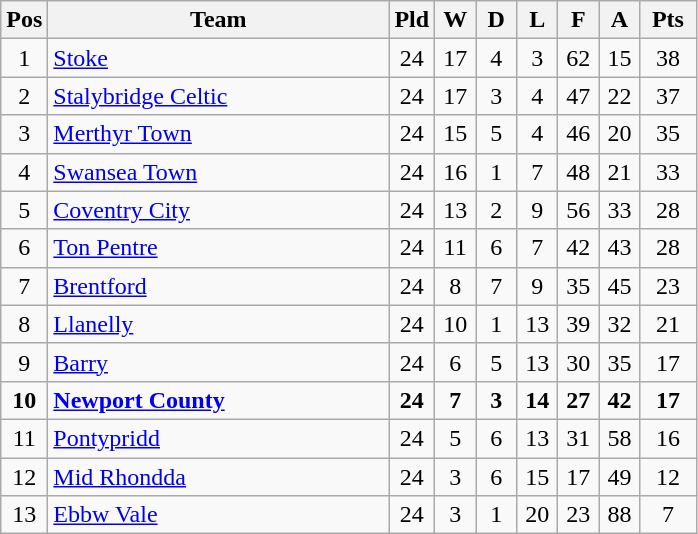<table class="wikitable" style="text-align: center;">
<tr>
<th width=20>Pos</th>
<th width=220>Team</th>
<th width=20>Pld</th>
<th width=20>W</th>
<th width=20>D</th>
<th width=20>L</th>
<th width=20>F</th>
<th width=20>A</th>
<th width=30>Pts</th>
</tr>
<tr>
<td>1</td>
<td align="left"><a href='#'>Stoke</a></td>
<td>24</td>
<td>17</td>
<td>4</td>
<td>3</td>
<td>62</td>
<td>15</td>
<td>38</td>
</tr>
<tr>
<td>2</td>
<td align="left"><a href='#'>Stalybridge Celtic</a></td>
<td>24</td>
<td>17</td>
<td>3</td>
<td>4</td>
<td>47</td>
<td>22</td>
<td>37</td>
</tr>
<tr>
<td>3</td>
<td align="left"><a href='#'>Merthyr Town</a></td>
<td>24</td>
<td>15</td>
<td>5</td>
<td>4</td>
<td>46</td>
<td>20</td>
<td>35</td>
</tr>
<tr>
<td>4</td>
<td align="left"><a href='#'>Swansea Town</a></td>
<td>24</td>
<td>16</td>
<td>1</td>
<td>7</td>
<td>48</td>
<td>21</td>
<td>33</td>
</tr>
<tr>
<td>5</td>
<td align="left"><a href='#'>Coventry City</a></td>
<td>24</td>
<td>13</td>
<td>2</td>
<td>9</td>
<td>56</td>
<td>33</td>
<td>28</td>
</tr>
<tr>
<td>6</td>
<td align="left"><a href='#'>Ton Pentre</a></td>
<td>24</td>
<td>11</td>
<td>6</td>
<td>7</td>
<td>42</td>
<td>43</td>
<td>28</td>
</tr>
<tr>
<td>7</td>
<td align="left"><a href='#'>Brentford</a></td>
<td>24</td>
<td>8</td>
<td>7</td>
<td>9</td>
<td>35</td>
<td>45</td>
<td>23</td>
</tr>
<tr>
<td>8</td>
<td align="left"><a href='#'>Llanelly</a></td>
<td>24</td>
<td>10</td>
<td>1</td>
<td>13</td>
<td>39</td>
<td>32</td>
<td>21</td>
</tr>
<tr>
<td>9</td>
<td align="left"><a href='#'>Barry</a></td>
<td>24</td>
<td>6</td>
<td>5</td>
<td>13</td>
<td>30</td>
<td>35</td>
<td>17</td>
</tr>
<tr>
<td><strong>10</strong></td>
<td align="left"><strong><a href='#'>Newport County</a></strong></td>
<td><strong>24</strong></td>
<td><strong>7</strong></td>
<td><strong>3</strong></td>
<td><strong>14</strong></td>
<td><strong>27</strong></td>
<td><strong>42</strong></td>
<td><strong>17</strong></td>
</tr>
<tr>
<td>11</td>
<td align="left"><a href='#'>Pontypridd</a></td>
<td>24</td>
<td>5</td>
<td>6</td>
<td>13</td>
<td>31</td>
<td>58</td>
<td>16</td>
</tr>
<tr>
<td>12</td>
<td align="left"><a href='#'>Mid Rhondda</a></td>
<td>24</td>
<td>3</td>
<td>6</td>
<td>15</td>
<td>17</td>
<td>49</td>
<td>12</td>
</tr>
<tr>
<td>13</td>
<td align="left"><a href='#'>Ebbw Vale</a></td>
<td>24</td>
<td>3</td>
<td>1</td>
<td>20</td>
<td>23</td>
<td>88</td>
<td>7</td>
</tr>
</table>
